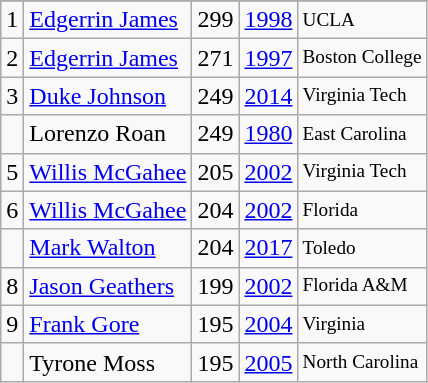<table class="wikitable">
<tr>
</tr>
<tr>
<td>1</td>
<td><a href='#'>Edgerrin James</a></td>
<td>299</td>
<td><a href='#'>1998</a></td>
<td style="font-size:80%;">UCLA</td>
</tr>
<tr>
<td>2</td>
<td><a href='#'>Edgerrin James</a></td>
<td>271</td>
<td><a href='#'>1997</a></td>
<td style="font-size:80%;">Boston College</td>
</tr>
<tr>
<td>3</td>
<td><a href='#'>Duke Johnson</a></td>
<td>249</td>
<td><a href='#'>2014</a></td>
<td style="font-size:80%;">Virginia Tech</td>
</tr>
<tr>
<td></td>
<td>Lorenzo Roan</td>
<td>249</td>
<td><a href='#'>1980</a></td>
<td style="font-size:80%;">East Carolina</td>
</tr>
<tr>
<td>5</td>
<td><a href='#'>Willis McGahee</a></td>
<td>205</td>
<td><a href='#'>2002</a></td>
<td style="font-size:80%;">Virginia Tech</td>
</tr>
<tr>
<td>6</td>
<td><a href='#'>Willis McGahee</a></td>
<td>204</td>
<td><a href='#'>2002</a></td>
<td style="font-size:80%;">Florida</td>
</tr>
<tr>
<td></td>
<td><a href='#'>Mark Walton</a></td>
<td>204</td>
<td><a href='#'>2017</a></td>
<td style="font-size:80%;">Toledo</td>
</tr>
<tr>
<td>8</td>
<td><a href='#'>Jason Geathers</a></td>
<td>199</td>
<td><a href='#'>2002</a></td>
<td style="font-size:80%;">Florida A&M</td>
</tr>
<tr>
<td>9</td>
<td><a href='#'>Frank Gore</a></td>
<td>195</td>
<td><a href='#'>2004</a></td>
<td style="font-size:80%;">Virginia</td>
</tr>
<tr>
<td></td>
<td>Tyrone Moss</td>
<td>195</td>
<td><a href='#'>2005</a></td>
<td style="font-size:80%;">North Carolina</td>
</tr>
</table>
